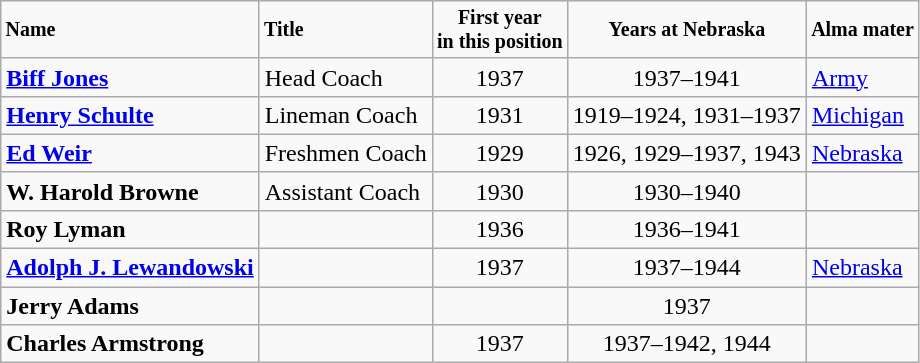<table class="wikitable">
<tr style="font-size:smaller">
<td><strong>Name</strong></td>
<td><strong>Title</strong></td>
<td align="center"><strong>First year<br>in this position</strong></td>
<td align="center"><strong>Years at Nebraska</strong></td>
<td><strong>Alma mater</strong></td>
</tr>
<tr>
<td><strong><a href='#'>Biff Jones</a></strong></td>
<td>Head Coach</td>
<td align="center">1937</td>
<td align="center">1937–1941</td>
<td><a href='#'>Army</a></td>
</tr>
<tr>
<td><strong><a href='#'>Henry Schulte</a></strong></td>
<td>Lineman Coach</td>
<td align="center">1931</td>
<td align="center">1919–1924, 1931–1937</td>
<td><a href='#'>Michigan</a></td>
</tr>
<tr>
<td><strong><a href='#'>Ed Weir</a></strong></td>
<td>Freshmen Coach</td>
<td align="center">1929</td>
<td align="center">1926, 1929–1937, 1943</td>
<td><a href='#'>Nebraska</a></td>
</tr>
<tr>
<td><strong>W. Harold Browne</strong></td>
<td>Assistant Coach</td>
<td align="center">1930</td>
<td align="center">1930–1940</td>
<td></td>
</tr>
<tr>
<td><strong>Roy Lyman</strong></td>
<td></td>
<td align="center">1936</td>
<td align="center">1936–1941</td>
<td></td>
</tr>
<tr>
<td><strong><a href='#'>Adolph J. Lewandowski</a></strong></td>
<td></td>
<td align="center">1937</td>
<td align="center">1937–1944</td>
<td><a href='#'>Nebraska</a></td>
</tr>
<tr>
<td><strong>Jerry Adams</strong></td>
<td></td>
<td align="center"></td>
<td align="center">1937</td>
<td></td>
</tr>
<tr>
<td><strong>Charles Armstrong</strong></td>
<td></td>
<td align="center">1937</td>
<td align="center">1937–1942, 1944</td>
<td></td>
</tr>
</table>
